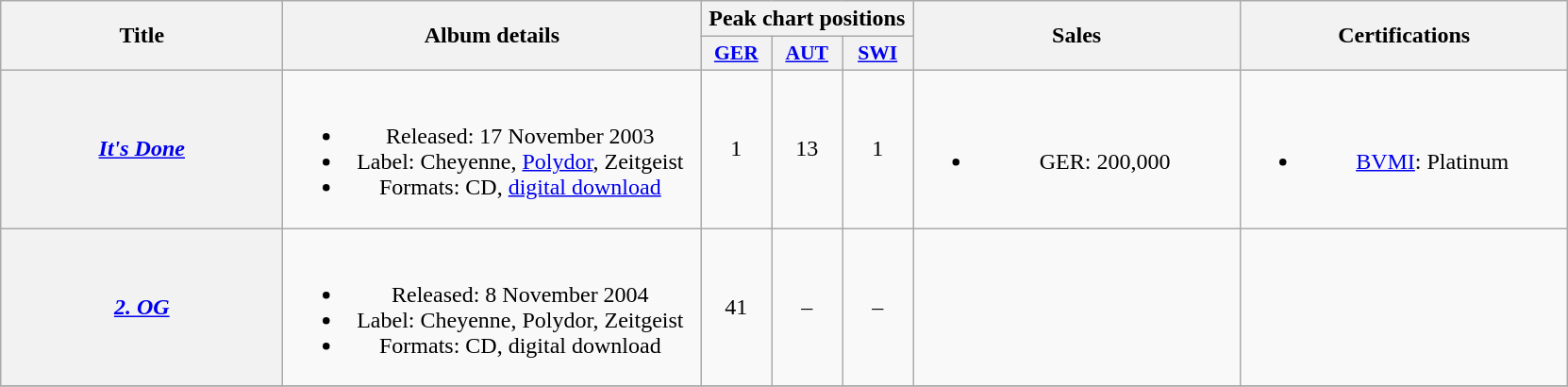<table class="wikitable plainrowheaders" style="text-align:center;">
<tr>
<th scope="col" rowspan="2" style="width:12em;">Title</th>
<th scope="col" rowspan="2" style="width:18em;">Album details</th>
<th scope="col" colspan="3">Peak chart positions</th>
<th scope="col" rowspan="2" style="width:14em;">Sales</th>
<th scope="col" rowspan="2" style="width:14em;">Certifications</th>
</tr>
<tr>
<th scope="col" style="width:3em;font-size:90%;"><a href='#'>GER</a><br></th>
<th scope="col" style="width:3em;font-size:90%;"><a href='#'>AUT</a><br></th>
<th scope="col" style="width:3em;font-size:90%;"><a href='#'>SWI</a><br></th>
</tr>
<tr>
<th scope="row"><em><a href='#'>It's Done</a></em></th>
<td><br><ul><li>Released: 17 November 2003</li><li>Label: Cheyenne, <a href='#'>Polydor</a>, Zeitgeist</li><li>Formats: CD, <a href='#'>digital download</a></li></ul></td>
<td>1</td>
<td>13</td>
<td>1</td>
<td><br><ul><li>GER: 200,000</li></ul></td>
<td><br><ul><li><a href='#'>BVMI</a>: Platinum</li></ul></td>
</tr>
<tr>
<th scope="row"><em><a href='#'>2. OG</a></em></th>
<td><br><ul><li>Released: 8 November 2004</li><li>Label: Cheyenne, Polydor, Zeitgeist</li><li>Formats: CD, digital download</li></ul></td>
<td>41</td>
<td>–</td>
<td>–</td>
<td></td>
<td></td>
</tr>
<tr>
</tr>
</table>
